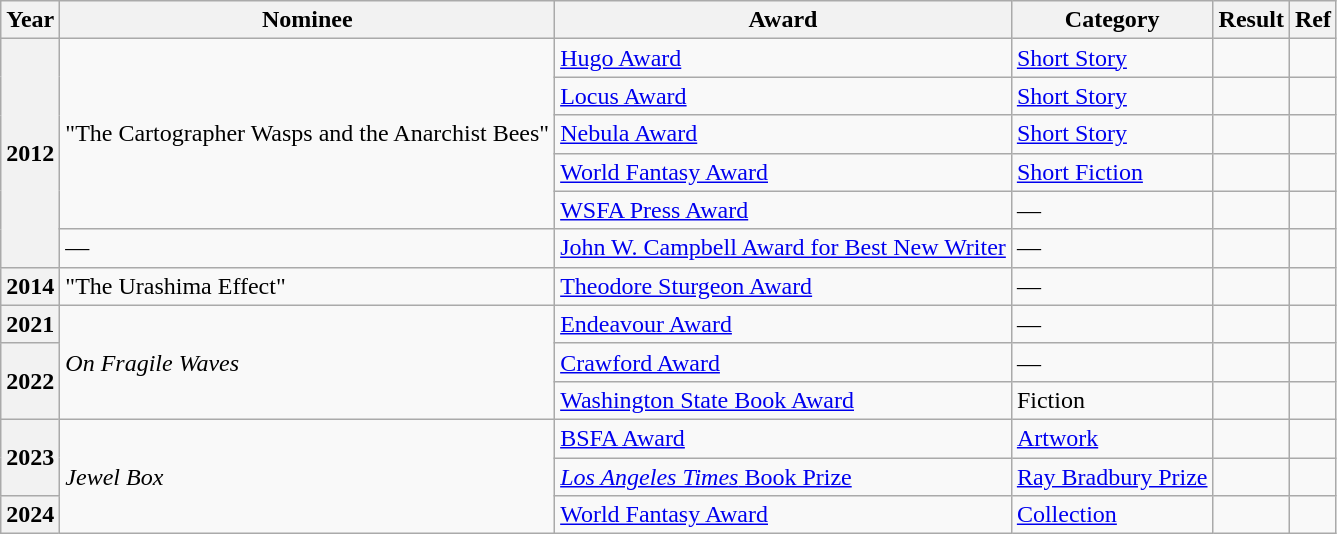<table class="wikitable sortable">
<tr>
<th>Year</th>
<th>Nominee</th>
<th>Award</th>
<th>Category</th>
<th>Result</th>
<th>Ref</th>
</tr>
<tr>
<th rowspan="6">2012</th>
<td rowspan="5">"The Cartographer Wasps and the Anarchist Bees"</td>
<td><a href='#'>Hugo Award</a></td>
<td><a href='#'>Short Story</a></td>
<td></td>
<td></td>
</tr>
<tr>
<td><a href='#'>Locus Award</a></td>
<td><a href='#'>Short Story</a></td>
<td></td>
<td></td>
</tr>
<tr>
<td><a href='#'>Nebula Award</a></td>
<td><a href='#'>Short Story</a></td>
<td></td>
<td></td>
</tr>
<tr>
<td><a href='#'>World Fantasy Award</a></td>
<td><a href='#'>Short Fiction</a></td>
<td></td>
<td></td>
</tr>
<tr>
<td><a href='#'>WSFA Press Award</a></td>
<td>—</td>
<td></td>
<td></td>
</tr>
<tr>
<td>—</td>
<td><a href='#'>John W. Campbell Award for Best New Writer</a></td>
<td>—</td>
<td></td>
<td></td>
</tr>
<tr>
<th>2014</th>
<td>"The Urashima Effect"</td>
<td><a href='#'>Theodore Sturgeon Award</a></td>
<td>—</td>
<td></td>
<td></td>
</tr>
<tr>
<th>2021</th>
<td rowspan="3"><em>On Fragile Waves</em></td>
<td><a href='#'>Endeavour Award</a></td>
<td>—</td>
<td></td>
<td></td>
</tr>
<tr>
<th rowspan="2">2022</th>
<td><a href='#'>Crawford Award</a></td>
<td>—</td>
<td></td>
<td></td>
</tr>
<tr>
<td><a href='#'>Washington State Book Award</a></td>
<td>Fiction</td>
<td></td>
<td></td>
</tr>
<tr>
<th rowspan="2">2023</th>
<td rowspan=3><em>Jewel Box</em></td>
<td><a href='#'>BSFA Award</a></td>
<td><a href='#'>Artwork</a></td>
<td></td>
<td></td>
</tr>
<tr>
<td><a href='#'><em>Los Angeles Times</em> Book Prize</a></td>
<td><a href='#'>Ray Bradbury Prize</a></td>
<td></td>
<td></td>
</tr>
<tr>
<th>2024</th>
<td><a href='#'>World Fantasy Award</a></td>
<td><a href='#'>Collection</a></td>
<td></td>
<td></td>
</tr>
</table>
